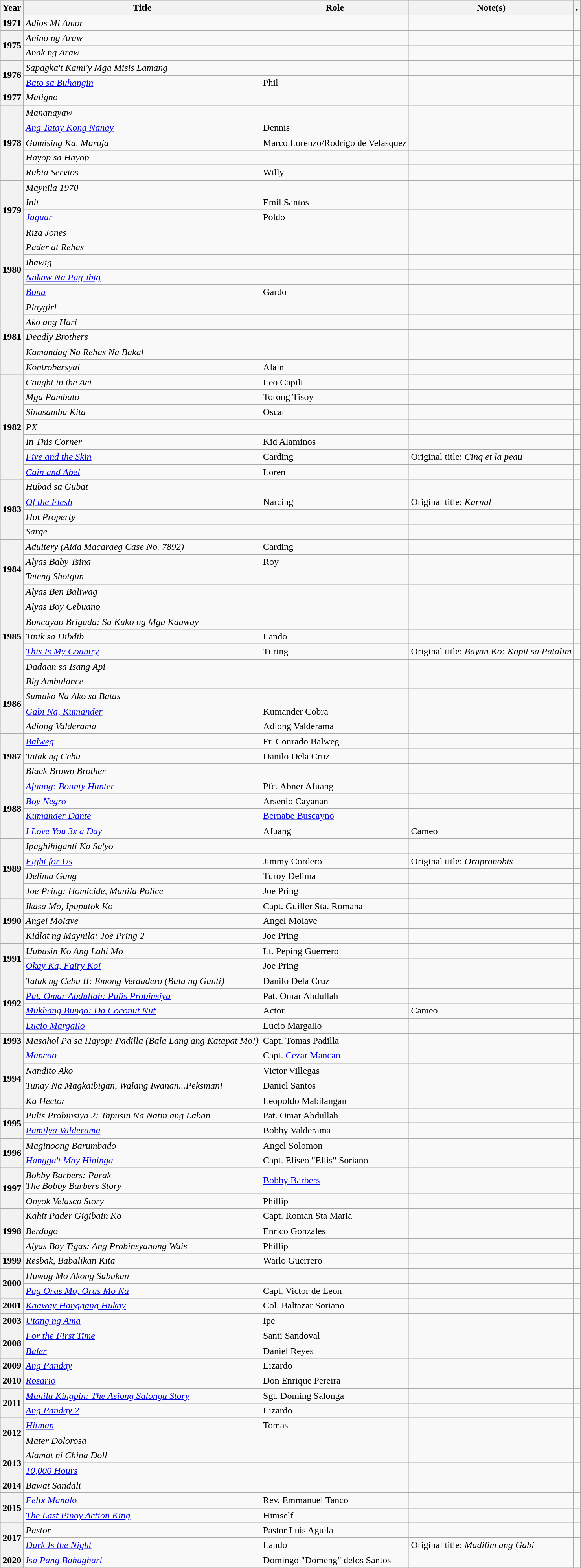<table class="wikitable plainrowheaders sortable">
<tr>
<th scope="col">Year</th>
<th scope="col">Title</th>
<th scope="col" class="unsortable">Role</th>
<th scope="col" class="unsortable">Note(s)</th>
<th scope="col" class="unsortable">.</th>
</tr>
<tr>
<th scope="row">1971</th>
<td><em>Adios Mi Amor</em></td>
<td></td>
<td></td>
<td style="text-align:center;"></td>
</tr>
<tr>
<th rowspan="2" scope="row">1975</th>
<td><em>Anino ng Araw</em></td>
<td></td>
<td></td>
<td style="text-align:center;"></td>
</tr>
<tr>
<td><em>Anak ng Araw</em></td>
<td></td>
<td></td>
<td style="text-align:center;"></td>
</tr>
<tr>
<th rowspan="2" scope="row">1976</th>
<td><em>Sapagka't Kami'y Mga Misis Lamang</em></td>
<td></td>
<td></td>
<td style="text-align:center;"></td>
</tr>
<tr>
<td><em><a href='#'>Bato sa Buhangin</a></em></td>
<td>Phil</td>
<td></td>
<td style="text-align:center;"></td>
</tr>
<tr>
<th scope="row">1977</th>
<td><em>Maligno</em></td>
<td></td>
<td></td>
<td style="text-align:center;"></td>
</tr>
<tr>
<th rowspan="5" scope="row">1978</th>
<td><em>Mananayaw</em></td>
<td></td>
<td></td>
<td style="text-align:center;"></td>
</tr>
<tr>
<td><em><a href='#'>Ang Tatay Kong Nanay</a></em></td>
<td>Dennis</td>
<td></td>
<td style="text-align:center;"></td>
</tr>
<tr>
<td><em>Gumising Ka, Maruja</em></td>
<td>Marco Lorenzo/Rodrigo de Velasquez</td>
<td></td>
<td style="text-align:center;"></td>
</tr>
<tr>
<td><em>Hayop sa Hayop</em></td>
<td></td>
<td></td>
<td style="text-align:center;"></td>
</tr>
<tr>
<td><em>Rubia Servios</em></td>
<td>Willy</td>
<td></td>
<td style="text-align:center;"></td>
</tr>
<tr>
<th rowspan="4" scope="row">1979</th>
<td><em>Maynila 1970</em></td>
<td></td>
<td></td>
<td style="text-align:center;"></td>
</tr>
<tr>
<td><em>Init</em></td>
<td>Emil Santos</td>
<td></td>
<td style="text-align:center;"></td>
</tr>
<tr>
<td><em><a href='#'>Jaguar</a></em></td>
<td>Poldo</td>
<td></td>
<td style="text-align:center;"></td>
</tr>
<tr>
<td><em>Riza Jones</em></td>
<td></td>
<td></td>
<td style="text-align:center;"></td>
</tr>
<tr>
<th rowspan="4" scope="row">1980</th>
<td><em>Pader at Rehas</em></td>
<td></td>
<td></td>
<td style="text-align:center;"></td>
</tr>
<tr>
<td><em>Ihawig</em></td>
<td></td>
<td></td>
<td style="text-align:center;"></td>
</tr>
<tr>
<td><em><a href='#'>Nakaw Na Pag-ibig</a></em></td>
<td></td>
<td></td>
<td style="text-align:center;"></td>
</tr>
<tr>
<td><em><a href='#'>Bona</a></em></td>
<td>Gardo</td>
<td></td>
<td style="text-align:center;"></td>
</tr>
<tr>
<th rowspan="5" scope="row">1981</th>
<td><em>Playgirl</em></td>
<td></td>
<td></td>
<td style="text-align:center;"></td>
</tr>
<tr>
<td><em>Ako ang Hari</em></td>
<td></td>
<td></td>
<td style="text-align:center;"></td>
</tr>
<tr>
<td><em>Deadly Brothers</em></td>
<td></td>
<td></td>
<td style="text-align:center;"></td>
</tr>
<tr>
<td><em>Kamandag Na Rehas Na Bakal</em></td>
<td></td>
<td></td>
<td style="text-align:center;"></td>
</tr>
<tr>
<td><em>Kontrobersyal</em></td>
<td>Alain</td>
<td></td>
<td style="text-align:center;"></td>
</tr>
<tr>
<th rowspan="7" scope="row">1982</th>
<td><em>Caught in the Act</em></td>
<td>Leo Capili</td>
<td></td>
<td style="text-align:center;"></td>
</tr>
<tr>
<td><em>Mga Pambato</em></td>
<td>Torong Tisoy</td>
<td></td>
<td style="text-align:center;"></td>
</tr>
<tr>
<td><em>Sinasamba Kita</em></td>
<td>Oscar</td>
<td></td>
<td style="text-align:center;"></td>
</tr>
<tr>
<td><em>PX</em></td>
<td></td>
<td></td>
<td style="text-align:center;"></td>
</tr>
<tr>
<td><em>In This Corner</em></td>
<td>Kid Alaminos</td>
<td></td>
<td style="text-align:center;"></td>
</tr>
<tr>
<td><em><a href='#'>Five and the Skin</a></em></td>
<td>Carding</td>
<td>Original title: <em>Cinq et la peau</em></td>
<td style="text-align:center;"></td>
</tr>
<tr>
<td><em><a href='#'>Cain and Abel</a></em></td>
<td>Loren</td>
<td></td>
<td style="text-align:center;"></td>
</tr>
<tr>
<th rowspan="4" scope="row">1983</th>
<td><em>Hubad sa Gubat</em></td>
<td></td>
<td></td>
<td style="text-align:center;"></td>
</tr>
<tr>
<td><em><a href='#'>Of the Flesh</a></em></td>
<td>Narcing</td>
<td>Original title: <em>Karnal</em></td>
<td style="text-align:center;"></td>
</tr>
<tr>
<td><em>Hot Property</em></td>
<td></td>
<td></td>
<td style="text-align:center;"></td>
</tr>
<tr>
<td><em>Sarge</em></td>
<td></td>
<td></td>
<td style="text-align:center;"></td>
</tr>
<tr>
<th rowspan="4" scope="row">1984</th>
<td><em>Adultery (Aida Macaraeg Case No. 7892)</em></td>
<td>Carding</td>
<td></td>
<td style="text-align:center;"></td>
</tr>
<tr>
<td><em>Alyas Baby Tsina</em></td>
<td>Roy</td>
<td></td>
<td style="text-align:center;"></td>
</tr>
<tr>
<td><em>Teteng Shotgun</em></td>
<td></td>
<td></td>
<td style="text-align:center;"></td>
</tr>
<tr>
<td><em>Alyas Ben Baliwag</em></td>
<td></td>
<td></td>
<td style="text-align:center;"></td>
</tr>
<tr>
<th rowspan="5" scope="row">1985</th>
<td><em>Alyas Boy Cebuano</em></td>
<td></td>
<td></td>
<td style="text-align:center;"></td>
</tr>
<tr>
<td><em>Boncayao Brigada: Sa Kuko ng Mga Kaaway</em></td>
<td></td>
<td></td>
<td style="text-align:center;"></td>
</tr>
<tr>
<td><em>Tinik sa Dibdib</em></td>
<td>Lando</td>
<td></td>
<td style="text-align:center;"></td>
</tr>
<tr>
<td><em><a href='#'>This Is My Country</a></em></td>
<td>Turing</td>
<td>Original title: <em>Bayan Ko: Kapit sa Patalim</em></td>
<td style="text-align:center;"></td>
</tr>
<tr>
<td><em>Dadaan sa Isang Api</em></td>
<td></td>
<td></td>
<td style="text-align:center;"></td>
</tr>
<tr>
<th rowspan="4" scope="row">1986</th>
<td><em>Big Ambulance</em></td>
<td></td>
<td></td>
<td style="text-align:center;"></td>
</tr>
<tr>
<td><em>Sumuko Na Ako sa Batas</em></td>
<td></td>
<td></td>
<td style="text-align:center;"></td>
</tr>
<tr>
<td><em><a href='#'>Gabi Na, Kumander</a></em></td>
<td>Kumander Cobra</td>
<td></td>
<td style="text-align:center;"></td>
</tr>
<tr>
<td><em>Adiong Valderama</em></td>
<td>Adiong Valderama</td>
<td></td>
<td style="text-align:center;"></td>
</tr>
<tr>
<th rowspan="3" scope="row">1987</th>
<td><em><a href='#'>Balweg</a></em></td>
<td>Fr. Conrado Balweg</td>
<td></td>
<td style="text-align:center;"></td>
</tr>
<tr>
<td><em>Tatak ng Cebu</em></td>
<td>Danilo Dela Cruz</td>
<td></td>
<td style="text-align:center;"></td>
</tr>
<tr>
<td><em>Black Brown Brother</em></td>
<td></td>
<td></td>
<td style="text-align:center;"></td>
</tr>
<tr>
<th rowspan="4" scope="row">1988</th>
<td><em><a href='#'>Afuang: Bounty Hunter</a></em></td>
<td>Pfc. Abner Afuang</td>
<td></td>
<td style="text-align:center;"></td>
</tr>
<tr>
<td><em><a href='#'>Boy Negro</a></em></td>
<td>Arsenio Cayanan</td>
<td></td>
<td style="text-align:center;"></td>
</tr>
<tr>
<td><em><a href='#'>Kumander Dante</a></em></td>
<td><a href='#'>Bernabe Buscayno</a></td>
<td></td>
<td style="text-align:center;"></td>
</tr>
<tr>
<td><em><a href='#'>I Love You 3x a Day</a></em></td>
<td>Afuang</td>
<td>Cameo</td>
<td style="text-align:center;"></td>
</tr>
<tr>
<th rowspan="4" scope="row">1989</th>
<td><em>Ipaghihiganti Ko Sa'yo</em></td>
<td></td>
<td></td>
<td style="text-align:center;"></td>
</tr>
<tr>
<td><em><a href='#'>Fight for Us</a></em></td>
<td>Jimmy Cordero</td>
<td>Original title: <em>Orapronobis</em></td>
<td style="text-align:center;"></td>
</tr>
<tr>
<td><em>Delima Gang</em></td>
<td>Turoy Delima</td>
<td></td>
<td style="text-align:center;"></td>
</tr>
<tr>
<td><em>Joe Pring: Homicide, Manila Police</em></td>
<td>Joe Pring</td>
<td></td>
<td style="text-align:center;"></td>
</tr>
<tr>
<th rowspan="3" scope="row">1990</th>
<td><em>Ikasa Mo, Ipuputok Ko</em></td>
<td>Capt. Guiller Sta. Romana</td>
<td></td>
<td style="text-align:center;"></td>
</tr>
<tr>
<td><em>Angel Molave</em></td>
<td>Angel Molave</td>
<td></td>
<td style="text-align:center;"></td>
</tr>
<tr>
<td><em>Kidlat ng Maynila: Joe Pring 2</em></td>
<td>Joe Pring</td>
<td></td>
<td style="text-align:center;"></td>
</tr>
<tr>
<th rowspan="2" scope="row">1991</th>
<td><em>Uubusin Ko Ang Lahi Mo</em></td>
<td>Lt. Peping Guerrero</td>
<td></td>
<td style="text-align:center;"></td>
</tr>
<tr>
<td><em><a href='#'>Okay Ka, Fairy Ko!</a></em></td>
<td>Joe Pring</td>
<td></td>
<td style="text-align:center;"></td>
</tr>
<tr>
<th rowspan="4" scope="row">1992</th>
<td><em>Tatak ng Cebu II: Emong Verdadero (Bala ng Ganti)</em></td>
<td>Danilo Dela Cruz</td>
<td></td>
<td style="text-align:center;"></td>
</tr>
<tr>
<td><em><a href='#'>Pat. Omar Abdullah: Pulis Probinsiya</a></em></td>
<td>Pat. Omar Abdullah</td>
<td></td>
<td style="text-align:center;"></td>
</tr>
<tr>
<td><em><a href='#'>Mukhang Bungo: Da Coconut Nut</a></em></td>
<td>Actor</td>
<td>Cameo</td>
<td style="text-align:center;"></td>
</tr>
<tr>
<td><em><a href='#'>Lucio Margallo</a></em></td>
<td>Lucio Margallo</td>
<td></td>
<td style="text-align:center;"></td>
</tr>
<tr>
<th scope="row">1993</th>
<td><em>Masahol Pa sa Hayop: Padilla (Bala Lang ang Katapat Mo!)</em></td>
<td>Capt. Tomas Padilla</td>
<td></td>
<td style="text-align:center;"></td>
</tr>
<tr>
<th rowspan="4" scope="row">1994</th>
<td><em><a href='#'>Mancao</a></em></td>
<td>Capt. <a href='#'>Cezar Mancao</a></td>
<td></td>
<td style="text-align:center;"></td>
</tr>
<tr>
<td><em>Nandito Ako</em></td>
<td>Victor Villegas</td>
<td></td>
<td style="text-align:center;"></td>
</tr>
<tr>
<td><em>Tunay Na Magkaibigan, Walang Iwanan...Peksman!</em></td>
<td>Daniel Santos</td>
<td></td>
<td style="text-align:center;"></td>
</tr>
<tr>
<td><em>Ka Hector</em></td>
<td>Leopoldo Mabilangan</td>
<td></td>
<td style="text-align:center;"></td>
</tr>
<tr>
<th rowspan="2" scope="row">1995</th>
<td><em>Pulis Probinsiya 2: Tapusin Na Natin ang Laban</em></td>
<td>Pat. Omar Abdullah</td>
<td></td>
<td style="text-align:center;"></td>
</tr>
<tr>
<td><em><a href='#'>Pamilya Valderama</a></em></td>
<td>Bobby Valderama</td>
<td></td>
<td style="text-align:center;"></td>
</tr>
<tr>
<th rowspan="2" scope="row">1996</th>
<td><em>Maginoong Barumbado</em></td>
<td>Angel Solomon</td>
<td></td>
<td style="text-align:center;"></td>
</tr>
<tr>
<td><em><a href='#'>Hangga't May Hininga</a></em></td>
<td>Capt. Eliseo "Ellis" Soriano</td>
<td></td>
<td style="text-align:center;"></td>
</tr>
<tr>
<th rowspan="2" scope="row">1997</th>
<td><em>Bobby Barbers: Parak<br>The Bobby Barbers Story</em></td>
<td><a href='#'>Bobby Barbers</a></td>
<td></td>
<td style="text-align:center;"></td>
</tr>
<tr>
<td><em>Onyok Velasco Story</em></td>
<td>Phillip</td>
<td></td>
<td style="text-align:center;"></td>
</tr>
<tr>
<th rowspan="3" scope="row">1998</th>
<td><em>Kahit Pader Gigibain Ko</em></td>
<td>Capt. Roman Sta Maria</td>
<td></td>
<td style="text-align:center;"></td>
</tr>
<tr>
<td><em>Berdugo</em></td>
<td>Enrico Gonzales</td>
<td></td>
<td style="text-align:center;"></td>
</tr>
<tr>
<td><em>Alyas Boy Tigas: Ang Probinsyanong Wais</em></td>
<td>Phillip</td>
<td></td>
<td style="text-align:center;"></td>
</tr>
<tr>
<th scope="row">1999</th>
<td><em>Resbak, Babalikan Kita</em></td>
<td>Warlo Guerrero</td>
<td></td>
<td style="text-align:center;"></td>
</tr>
<tr>
<th rowspan="2" scope="row">2000</th>
<td><em>Huwag Mo Akong Subukan</em></td>
<td></td>
<td></td>
<td style="text-align:center;"></td>
</tr>
<tr>
<td><em><a href='#'>Pag Oras Mo, Oras Mo Na</a></em></td>
<td>Capt. Victor de Leon</td>
<td></td>
<td style="text-align:center;"></td>
</tr>
<tr>
<th scope="row">2001</th>
<td><em><a href='#'>Kaaway Hanggang Hukay</a></em></td>
<td>Col. Baltazar Soriano</td>
<td></td>
<td style="text-align:center;"></td>
</tr>
<tr>
<th scope="row">2003</th>
<td><em><a href='#'>Utang ng Ama</a></em></td>
<td>Ipe</td>
<td></td>
<td style="text-align:center;"></td>
</tr>
<tr>
<th rowspan="2" scope="row">2008</th>
<td><em><a href='#'>For the First Time</a></em></td>
<td>Santi Sandoval</td>
<td></td>
<td style="text-align:center;"></td>
</tr>
<tr>
<td><em><a href='#'>Baler</a></em></td>
<td>Daniel Reyes</td>
<td></td>
<td style="text-align:center;"></td>
</tr>
<tr>
<th scope="row">2009</th>
<td><em><a href='#'>Ang Panday</a></em></td>
<td>Lizardo</td>
<td></td>
<td style="text-align:center;"></td>
</tr>
<tr>
<th scope="row">2010</th>
<td><em><a href='#'>Rosario</a></em></td>
<td>Don Enrique Pereira</td>
<td></td>
<td style="text-align:center;"></td>
</tr>
<tr>
<th rowspan="2" scope="row">2011</th>
<td><em><a href='#'>Manila Kingpin: The Asiong Salonga Story</a></em></td>
<td>Sgt. Doming Salonga</td>
<td></td>
<td style="text-align:center;"></td>
</tr>
<tr>
<td><em><a href='#'>Ang Panday 2</a></em></td>
<td>Lizardo</td>
<td></td>
<td style="text-align:center;"></td>
</tr>
<tr>
<th rowspan="2" scope="row">2012</th>
<td><em><a href='#'>Hitman</a></em></td>
<td>Tomas</td>
<td></td>
<td style="text-align:center;"></td>
</tr>
<tr>
<td><em>Mater Dolorosa</em></td>
<td></td>
<td></td>
<td style="text-align:center;"></td>
</tr>
<tr>
<th rowspan="2" scope="row">2013</th>
<td><em>Alamat ni China Doll</em></td>
<td></td>
<td></td>
<td style="text-align:center;"></td>
</tr>
<tr>
<td><em><a href='#'>10,000 Hours</a></em></td>
<td></td>
<td></td>
<td style="text-align:center;"></td>
</tr>
<tr>
<th scope="row">2014</th>
<td><em>Bawat Sandali</em></td>
<td></td>
<td></td>
<td style="text-align:center;"></td>
</tr>
<tr>
<th rowspan="2" scope="row">2015</th>
<td><em><a href='#'>Felix Manalo</a></em></td>
<td>Rev. Emmanuel Tanco</td>
<td></td>
<td style="text-align:center;"></td>
</tr>
<tr>
<td><em><a href='#'>The Last Pinoy Action King</a></em></td>
<td>Himself</td>
<td></td>
<td style="text-align:center;"></td>
</tr>
<tr>
<th rowspan="2" scope="row">2017</th>
<td><em>Pastor</em></td>
<td>Pastor Luis Aguila</td>
<td></td>
<td style="text-align:center;"></td>
</tr>
<tr>
<td><em><a href='#'>Dark Is the Night</a></em></td>
<td>Lando</td>
<td>Original title: <em>Madilim ang Gabi</em></td>
<td style="text-align:center;"></td>
</tr>
<tr>
<th scope="row">2020</th>
<td><em><a href='#'>Isa Pang Bahaghari</a></em></td>
<td>Domingo "Domeng" delos Santos</td>
<td></td>
<td style="text-align:center;"></td>
</tr>
</table>
